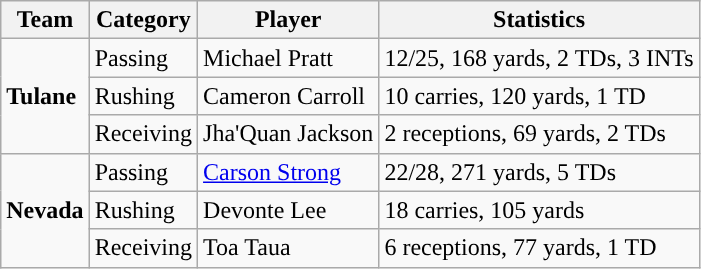<table class="wikitable" style="float: left;">
<tr>
<th>Team</th>
<th>Category</th>
<th>Player</th>
<th>Statistics</th>
</tr>
<tr>
<td rowspan=3><strong>Tulane</strong></td>
<td>Passing</td>
<td>Michael Pratt</td>
<td>12/25, 168 yards, 2 TDs, 3 INTs</td>
</tr>
<tr>
<td>Rushing</td>
<td>Cameron Carroll</td>
<td>10 carries, 120 yards, 1 TD</td>
</tr>
<tr>
<td>Receiving</td>
<td>Jha'Quan Jackson</td>
<td>2 receptions, 69 yards, 2 TDs</td>
</tr>
<tr>
<td rowspan=3><strong>Nevada</strong></td>
<td>Passing</td>
<td><a href='#'>Carson Strong</a></td>
<td>22/28, 271 yards, 5 TDs</td>
</tr>
<tr>
<td>Rushing</td>
<td>Devonte Lee</td>
<td>18 carries, 105 yards</td>
</tr>
<tr>
<td>Receiving</td>
<td>Toa Taua</td>
<td>6 receptions, 77 yards, 1 TD</td>
</tr>
</table>
